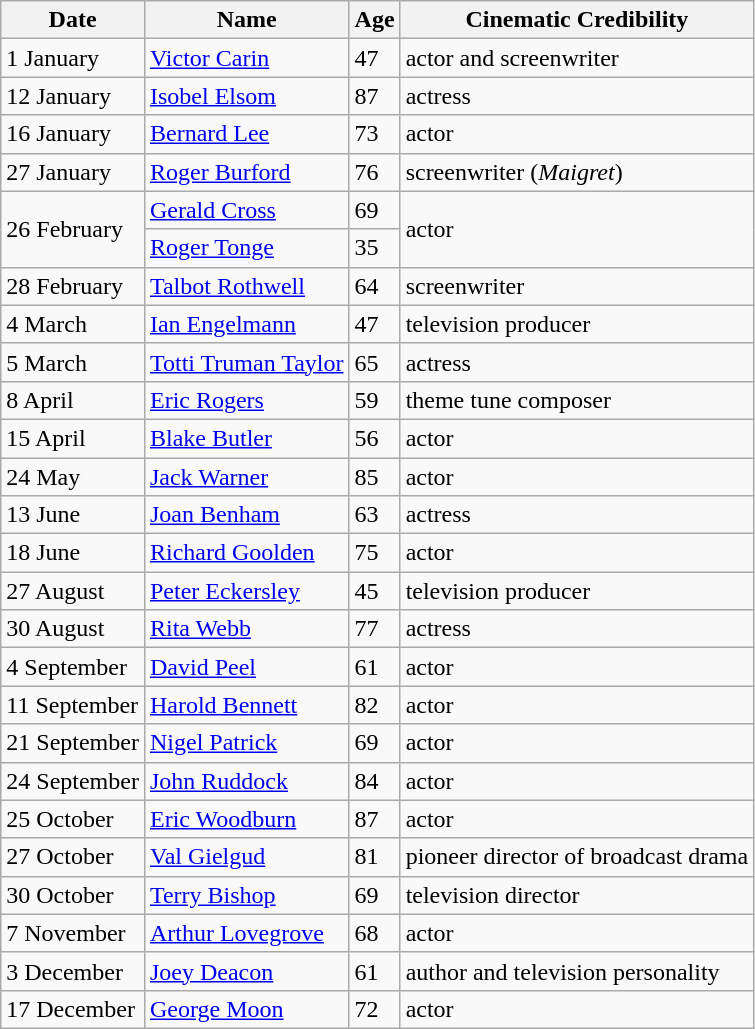<table class="wikitable">
<tr ">
<th>Date</th>
<th>Name</th>
<th>Age</th>
<th>Cinematic Credibility</th>
</tr>
<tr>
<td>1 January</td>
<td><a href='#'>Victor Carin</a></td>
<td>47</td>
<td>actor and screenwriter</td>
</tr>
<tr>
<td>12 January</td>
<td><a href='#'>Isobel Elsom</a></td>
<td>87</td>
<td>actress</td>
</tr>
<tr>
<td>16 January</td>
<td><a href='#'>Bernard Lee</a></td>
<td>73</td>
<td>actor</td>
</tr>
<tr>
<td>27 January</td>
<td><a href='#'>Roger Burford</a></td>
<td>76</td>
<td>screenwriter (<em>Maigret</em>)</td>
</tr>
<tr>
<td rowspan="2">26 February</td>
<td><a href='#'>Gerald Cross</a></td>
<td>69</td>
<td rowspan="2">actor</td>
</tr>
<tr>
<td><a href='#'>Roger Tonge</a></td>
<td>35</td>
</tr>
<tr>
<td>28 February</td>
<td><a href='#'>Talbot Rothwell</a></td>
<td>64</td>
<td>screenwriter</td>
</tr>
<tr>
<td>4 March</td>
<td><a href='#'>Ian Engelmann</a></td>
<td>47</td>
<td>television producer</td>
</tr>
<tr>
<td>5 March</td>
<td><a href='#'>Totti Truman Taylor</a></td>
<td>65</td>
<td>actress</td>
</tr>
<tr>
<td>8 April</td>
<td><a href='#'>Eric Rogers</a></td>
<td>59</td>
<td>theme tune composer</td>
</tr>
<tr>
<td>15 April</td>
<td><a href='#'>Blake Butler</a></td>
<td>56</td>
<td>actor</td>
</tr>
<tr>
<td>24 May</td>
<td><a href='#'>Jack Warner</a></td>
<td>85</td>
<td>actor</td>
</tr>
<tr>
<td>13 June</td>
<td><a href='#'>Joan Benham</a></td>
<td>63</td>
<td>actress</td>
</tr>
<tr>
<td>18 June</td>
<td><a href='#'>Richard Goolden</a></td>
<td>75</td>
<td>actor</td>
</tr>
<tr>
<td>27 August</td>
<td><a href='#'>Peter Eckersley</a></td>
<td>45</td>
<td>television producer</td>
</tr>
<tr>
<td>30 August</td>
<td><a href='#'>Rita Webb</a></td>
<td>77</td>
<td>actress</td>
</tr>
<tr>
<td>4 September</td>
<td><a href='#'>David Peel</a></td>
<td>61</td>
<td>actor</td>
</tr>
<tr>
<td>11 September</td>
<td><a href='#'>Harold Bennett</a></td>
<td>82</td>
<td>actor</td>
</tr>
<tr>
<td>21 September</td>
<td><a href='#'>Nigel Patrick</a></td>
<td>69</td>
<td>actor</td>
</tr>
<tr>
<td>24 September</td>
<td><a href='#'>John Ruddock</a></td>
<td>84</td>
<td>actor</td>
</tr>
<tr>
<td>25 October</td>
<td><a href='#'>Eric Woodburn</a></td>
<td>87</td>
<td>actor</td>
</tr>
<tr>
<td>27 October</td>
<td><a href='#'>Val Gielgud</a></td>
<td>81</td>
<td>pioneer director of broadcast drama</td>
</tr>
<tr>
<td>30 October</td>
<td><a href='#'>Terry Bishop</a></td>
<td>69</td>
<td>television director</td>
</tr>
<tr>
<td>7 November</td>
<td><a href='#'>Arthur Lovegrove</a></td>
<td>68</td>
<td>actor</td>
</tr>
<tr>
<td>3 December</td>
<td><a href='#'>Joey Deacon</a></td>
<td>61</td>
<td>author and television personality</td>
</tr>
<tr>
<td>17 December</td>
<td><a href='#'>George Moon</a></td>
<td>72</td>
<td>actor</td>
</tr>
</table>
